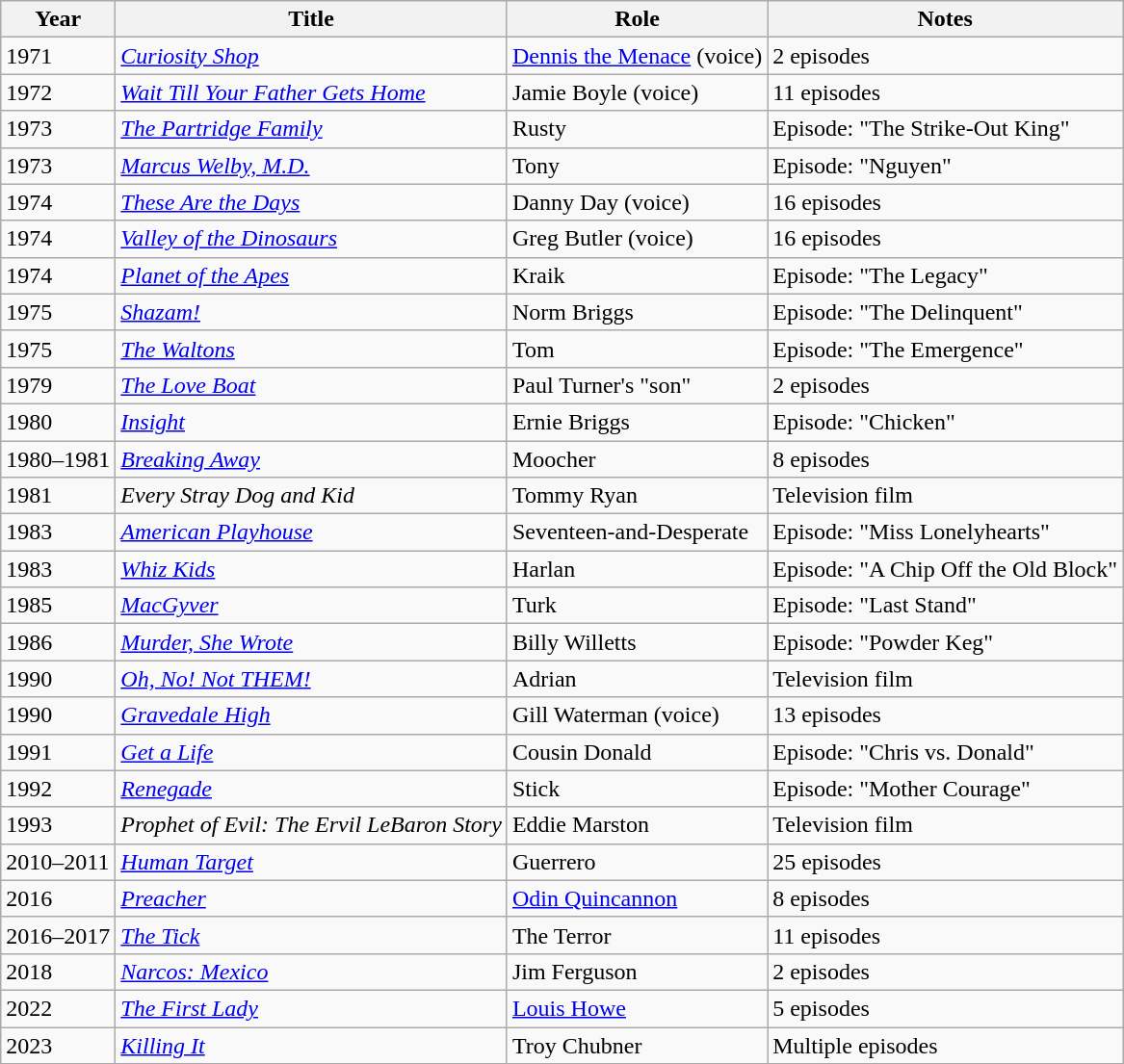<table class="wikitable sortable">
<tr align="center">
<th>Year</th>
<th>Title</th>
<th>Role</th>
<th class="unsortable">Notes</th>
</tr>
<tr>
<td>1971</td>
<td><em><a href='#'>Curiosity Shop</a></em></td>
<td><a href='#'>Dennis the Menace</a> (voice)</td>
<td>2 episodes</td>
</tr>
<tr>
<td>1972</td>
<td><em><a href='#'>Wait Till Your Father Gets Home</a></em></td>
<td>Jamie Boyle (voice)</td>
<td>11 episodes</td>
</tr>
<tr>
<td>1973</td>
<td><em><a href='#'>The Partridge Family</a></em></td>
<td>Rusty</td>
<td>Episode: "The Strike-Out King"</td>
</tr>
<tr>
<td>1973</td>
<td><em><a href='#'>Marcus Welby, M.D.</a></em></td>
<td>Tony</td>
<td>Episode: "Nguyen"</td>
</tr>
<tr>
<td>1974</td>
<td><em><a href='#'>These Are the Days</a></em></td>
<td>Danny Day (voice)</td>
<td>16 episodes</td>
</tr>
<tr>
<td>1974</td>
<td><em><a href='#'>Valley of the Dinosaurs</a></em></td>
<td>Greg Butler (voice)</td>
<td>16 episodes</td>
</tr>
<tr>
<td>1974</td>
<td><em><a href='#'>Planet of the Apes</a></em></td>
<td>Kraik</td>
<td>Episode: "The Legacy"</td>
</tr>
<tr>
<td>1975</td>
<td><em><a href='#'>Shazam!</a></em></td>
<td>Norm Briggs</td>
<td>Episode: "The Delinquent"</td>
</tr>
<tr>
<td>1975</td>
<td><em><a href='#'>The Waltons</a></em></td>
<td>Tom</td>
<td>Episode: "The Emergence"</td>
</tr>
<tr>
<td>1979</td>
<td><em><a href='#'>The Love Boat</a></em></td>
<td>Paul Turner's "son"</td>
<td>2 episodes</td>
</tr>
<tr>
<td>1980</td>
<td><em><a href='#'>Insight</a></em></td>
<td>Ernie Briggs</td>
<td>Episode: "Chicken"</td>
</tr>
<tr>
<td>1980–1981</td>
<td><em><a href='#'>Breaking Away</a></em></td>
<td>Moocher</td>
<td>8 episodes</td>
</tr>
<tr>
<td>1981</td>
<td><em>Every Stray Dog and Kid</em></td>
<td>Tommy Ryan</td>
<td>Television film</td>
</tr>
<tr>
<td>1983</td>
<td><em><a href='#'>American Playhouse</a></em></td>
<td>Seventeen-and-Desperate</td>
<td>Episode: "Miss Lonelyhearts"</td>
</tr>
<tr>
<td>1983</td>
<td><em><a href='#'>Whiz Kids</a></em></td>
<td>Harlan</td>
<td>Episode: "A Chip Off the Old Block"</td>
</tr>
<tr>
<td>1985</td>
<td><em><a href='#'>MacGyver</a></em></td>
<td>Turk</td>
<td>Episode: "Last Stand"</td>
</tr>
<tr>
<td>1986</td>
<td><em><a href='#'>Murder, She Wrote</a></em></td>
<td>Billy Willetts</td>
<td>Episode: "Powder Keg"</td>
</tr>
<tr>
<td>1990</td>
<td><em><a href='#'>Oh, No! Not THEM!</a></em></td>
<td>Adrian</td>
<td>Television film</td>
</tr>
<tr>
<td>1990</td>
<td><em><a href='#'>Gravedale High</a></em></td>
<td>Gill Waterman (voice)</td>
<td>13 episodes</td>
</tr>
<tr>
<td>1991</td>
<td><em><a href='#'>Get a Life</a></em></td>
<td>Cousin Donald</td>
<td>Episode: "Chris vs. Donald"</td>
</tr>
<tr>
<td>1992</td>
<td><em><a href='#'>Renegade</a></em></td>
<td>Stick</td>
<td>Episode: "Mother Courage"</td>
</tr>
<tr>
<td>1993</td>
<td><em>Prophet of Evil: The Ervil LeBaron Story</em></td>
<td>Eddie Marston</td>
<td>Television film</td>
</tr>
<tr>
<td>2010–2011</td>
<td><em><a href='#'>Human Target</a></em></td>
<td>Guerrero</td>
<td>25 episodes</td>
</tr>
<tr>
<td>2016</td>
<td><em><a href='#'>Preacher</a></em></td>
<td><a href='#'>Odin Quincannon</a></td>
<td>8 episodes</td>
</tr>
<tr>
<td>2016–2017</td>
<td><em><a href='#'>The Tick</a></em></td>
<td>The Terror</td>
<td>11 episodes</td>
</tr>
<tr>
<td>2018</td>
<td><em><a href='#'>Narcos: Mexico</a></em></td>
<td>Jim Ferguson</td>
<td>2 episodes</td>
</tr>
<tr>
<td>2022</td>
<td><em><a href='#'>The First Lady</a></em></td>
<td><a href='#'>Louis Howe</a></td>
<td>5 episodes</td>
</tr>
<tr>
<td>2023</td>
<td><em><a href='#'>Killing It</a></em></td>
<td>Troy Chubner</td>
<td>Multiple episodes</td>
</tr>
</table>
